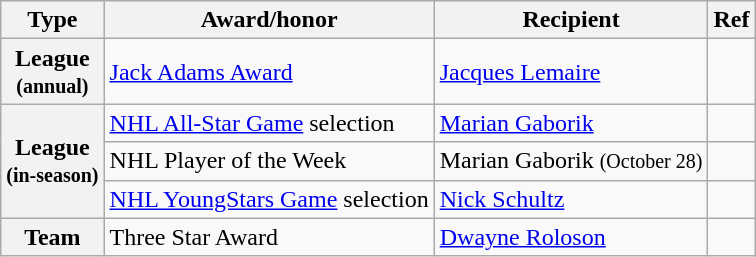<table class="wikitable">
<tr>
<th scope="col">Type</th>
<th scope="col">Award/honor</th>
<th scope="col">Recipient</th>
<th scope="col">Ref</th>
</tr>
<tr>
<th scope="row">League<br><small>(annual)</small></th>
<td><a href='#'>Jack Adams Award</a></td>
<td><a href='#'>Jacques Lemaire</a></td>
<td></td>
</tr>
<tr>
<th scope="row" rowspan="3">League<br><small>(in-season)</small></th>
<td><a href='#'>NHL All-Star Game</a> selection</td>
<td><a href='#'>Marian Gaborik</a></td>
<td></td>
</tr>
<tr>
<td>NHL Player of the Week</td>
<td>Marian Gaborik <small>(October 28)</small></td>
<td></td>
</tr>
<tr>
<td><a href='#'>NHL YoungStars Game</a> selection</td>
<td><a href='#'>Nick Schultz</a></td>
<td></td>
</tr>
<tr>
<th scope="row">Team</th>
<td>Three Star Award</td>
<td><a href='#'>Dwayne Roloson</a></td>
<td></td>
</tr>
</table>
